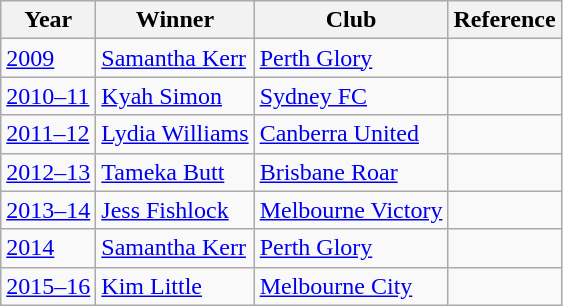<table class="wikitable">
<tr>
<th>Year</th>
<th>Winner</th>
<th>Club</th>
<th>Reference</th>
</tr>
<tr>
<td><a href='#'>2009</a></td>
<td><a href='#'>Samantha Kerr</a></td>
<td><a href='#'>Perth Glory</a></td>
<td></td>
</tr>
<tr>
<td><a href='#'>2010–11</a></td>
<td><a href='#'>Kyah Simon</a></td>
<td><a href='#'>Sydney FC</a></td>
<td></td>
</tr>
<tr>
<td><a href='#'>2011–12</a></td>
<td><a href='#'>Lydia Williams</a></td>
<td><a href='#'>Canberra United</a></td>
<td></td>
</tr>
<tr>
<td><a href='#'>2012–13</a></td>
<td><a href='#'>Tameka Butt</a></td>
<td><a href='#'>Brisbane Roar</a></td>
<td></td>
</tr>
<tr>
<td><a href='#'>2013–14</a></td>
<td><a href='#'>Jess Fishlock</a></td>
<td><a href='#'>Melbourne Victory</a></td>
<td></td>
</tr>
<tr>
<td><a href='#'>2014</a></td>
<td><a href='#'>Samantha Kerr</a></td>
<td><a href='#'>Perth Glory</a></td>
<td></td>
</tr>
<tr>
<td><a href='#'>2015–16</a></td>
<td><a href='#'>Kim Little</a></td>
<td><a href='#'>Melbourne City</a></td>
<td></td>
</tr>
</table>
